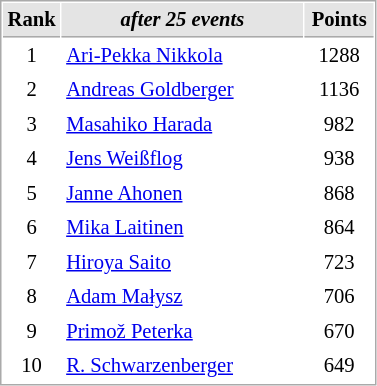<table cellspacing="1" cellpadding="3" style="border:1px solid #AAAAAA;font-size:86%">
<tr bgcolor="#E4E4E4">
<th style="border-bottom:1px solid #AAAAAA" width=10>Rank</th>
<th style="border-bottom:1px solid #AAAAAA" width=155><em>after 25 events</em></th>
<th style="border-bottom:1px solid #AAAAAA" width=40>Points</th>
</tr>
<tr>
<td align=center>1</td>
<td> <a href='#'>Ari-Pekka Nikkola</a></td>
<td align=center>1288</td>
</tr>
<tr>
<td align=center>2</td>
<td> <a href='#'>Andreas Goldberger</a></td>
<td align=center>1136</td>
</tr>
<tr>
<td align=center>3</td>
<td> <a href='#'>Masahiko Harada</a></td>
<td align=center>982</td>
</tr>
<tr>
<td align=center>4</td>
<td> <a href='#'>Jens Weißflog</a></td>
<td align=center>938</td>
</tr>
<tr>
<td align=center>5</td>
<td> <a href='#'>Janne Ahonen</a></td>
<td align=center>868</td>
</tr>
<tr>
<td align=center>6</td>
<td> <a href='#'>Mika Laitinen</a></td>
<td align=center>864</td>
</tr>
<tr>
<td align=center>7</td>
<td> <a href='#'>Hiroya Saito</a></td>
<td align=center>723</td>
</tr>
<tr>
<td align=center>8</td>
<td> <a href='#'>Adam Małysz</a></td>
<td align=center>706</td>
</tr>
<tr>
<td align=center>9</td>
<td> <a href='#'>Primož Peterka</a></td>
<td align=center>670</td>
</tr>
<tr>
<td align=center>10</td>
<td> <a href='#'>R. Schwarzenberger</a></td>
<td align=center>649</td>
</tr>
</table>
